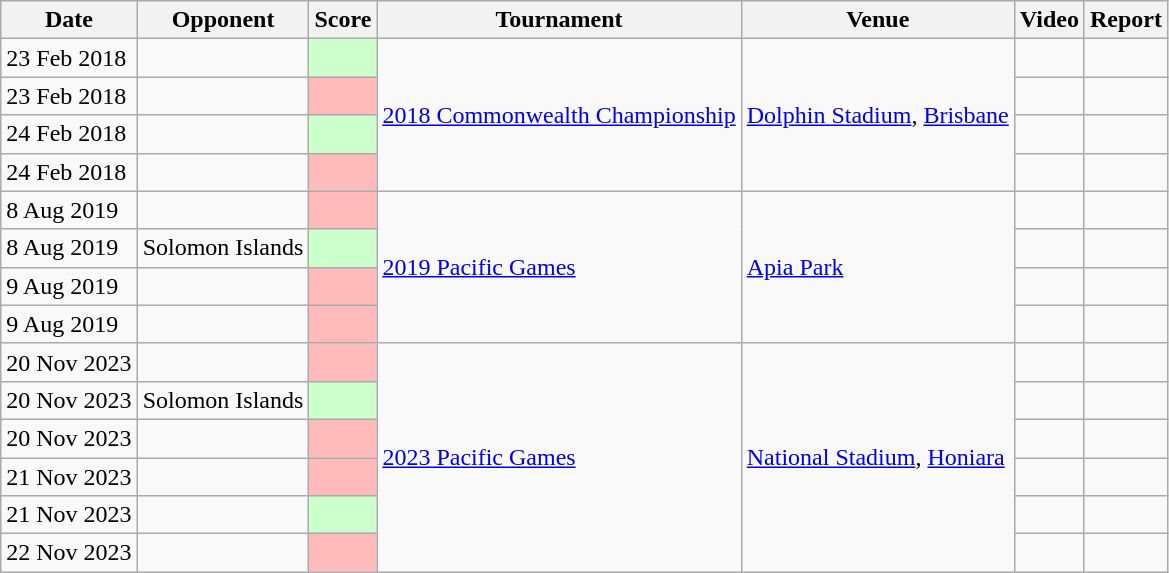<table class=wikitable>
<tr>
<th>Date</th>
<th>Opponent</th>
<th>Score</th>
<th>Tournament</th>
<th>Venue</th>
<th>Video</th>
<th>Report</th>
</tr>
<tr>
<td>23 Feb 2018</td>
<td></td>
<td bgcolor="#CCFFCC"></td>
<td rowspan=4><a href='#'>2018 Commonwealth Championship</a></td>
<td rowspan=4> <a href='#'>Dolphin Stadium</a>, <a href='#'>Brisbane</a></td>
<td></td>
<td align=center></td>
</tr>
<tr>
<td>23 Feb 2018</td>
<td></td>
<td bgcolor="#FFBBBB"></td>
<td></td>
<td></td>
</tr>
<tr>
<td>24 Feb 2018</td>
<td></td>
<td bgcolor="#CCFFCC"></td>
<td></td>
<td align=center></td>
</tr>
<tr>
<td>24 Feb 2018</td>
<td></td>
<td bgcolor="#FFBBBB"></td>
<td></td>
<td></td>
</tr>
<tr>
<td>8 Aug 2019</td>
<td></td>
<td bgcolor="#FFBBBB"></td>
<td rowspan=4><a href='#'>2019 Pacific Games</a></td>
<td rowspan=4> <a href='#'>Apia Park</a></td>
<td></td>
<td align=center></td>
</tr>
<tr>
<td>8 Aug 2019</td>
<td> Solomon Islands</td>
<td bgcolor="#CCFFCC"></td>
<td></td>
<td></td>
</tr>
<tr>
<td>9 Aug 2019</td>
<td></td>
<td bgcolor="#FFBBBB"></td>
<td></td>
<td></td>
</tr>
<tr>
<td>9 Aug 2019</td>
<td></td>
<td bgcolor="#FFBBBB"></td>
<td align=center></td>
<td align=center></td>
</tr>
<tr>
<td>20 Nov 2023</td>
<td></td>
<td bgcolor="#FFBBBB"></td>
<td rowspan=6><a href='#'>2023 Pacific Games</a></td>
<td rowspan=6> <a href='#'>National Stadium</a>, <a href='#'>Honiara</a></td>
<td></td>
<td></td>
</tr>
<tr>
<td>20 Nov 2023</td>
<td> Solomon Islands</td>
<td bgcolor="#CCFFCC"></td>
<td align=center></td>
<td align=center></td>
</tr>
<tr>
<td>20 Nov 2023</td>
<td></td>
<td bgcolor="#FFBBBB"></td>
<td></td>
<td></td>
</tr>
<tr>
<td>21 Nov 2023</td>
<td></td>
<td bgcolor="#FFBBBB"></td>
<td></td>
<td align=center></td>
</tr>
<tr>
<td>21 Nov 2023</td>
<td></td>
<td bgcolor="#CCFFCC"></td>
<td></td>
<td></td>
</tr>
<tr>
<td>22 Nov 2023</td>
<td></td>
<td bgcolor="#FFBBBB"></td>
<td></td>
<td align=center></td>
</tr>
</table>
